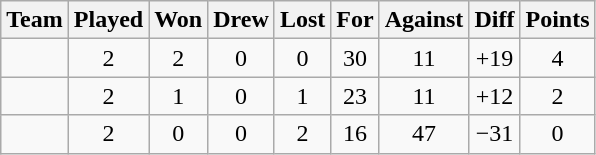<table class="wikitable" style="text-align:center">
<tr>
<th>Team</th>
<th>Played</th>
<th>Won</th>
<th>Drew</th>
<th>Lost</th>
<th>For</th>
<th>Against</th>
<th>Diff</th>
<th>Points</th>
</tr>
<tr>
<td align=left></td>
<td>2</td>
<td>2</td>
<td>0</td>
<td>0</td>
<td>30</td>
<td>11</td>
<td>+19</td>
<td>4</td>
</tr>
<tr>
<td align=left></td>
<td>2</td>
<td>1</td>
<td>0</td>
<td>1</td>
<td>23</td>
<td>11</td>
<td>+12</td>
<td>2</td>
</tr>
<tr>
<td align=left></td>
<td>2</td>
<td>0</td>
<td>0</td>
<td>2</td>
<td>16</td>
<td>47</td>
<td>−31</td>
<td>0</td>
</tr>
</table>
